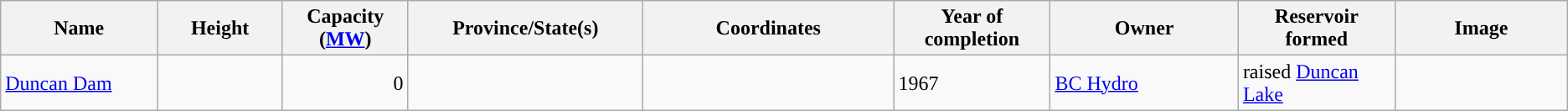<table class="wikitable sortable" border="1">
<tr>
<th width="10%">Name</th>
<th width="8%">Height</th>
<th width="8%">Capacity (<a href='#'>MW</a>)</th>
<th width="15%">Province/State(s)</th>
<th width="16%">Coordinates</th>
<th width="10%">Year of completion</th>
<th width="12%">Owner</th>
<th width="10%">Reservoir formed</th>
<th>Image</th>
</tr>
<tr>
<td><a href='#'>Duncan Dam</a></td>
<td></td>
<td align="right">0</td>
<td></td>
<td></td>
<td>1967</td>
<td><a href='#'>BC Hydro</a></td>
<td>raised <a href='#'>Duncan Lake</a></td>
<td></td>
</tr>
</table>
